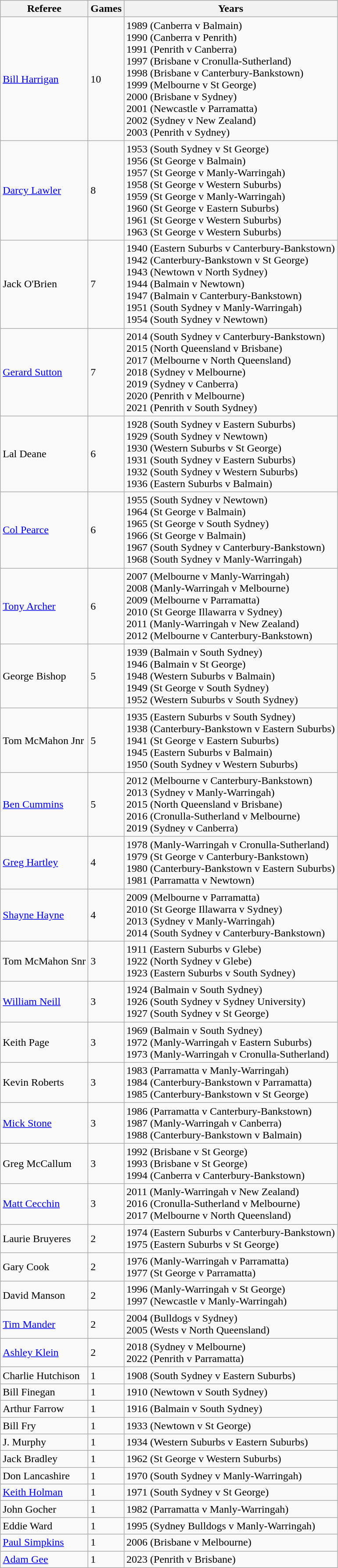<table class="wikitable sortable">
<tr>
<th>Referee</th>
<th>Games</th>
<th>Years</th>
</tr>
<tr>
<td><a href='#'>Bill Harrigan</a></td>
<td>10</td>
<td>1989 (Canberra v Balmain)<br>1990 (Canberra v Penrith)<br>1991 (Penrith v Canberra)<br>1997 (Brisbane v Cronulla-Sutherland)<br>1998 (Brisbane v Canterbury-Bankstown)<br>1999 (Melbourne v St George)<br>2000 (Brisbane v Sydney)<br>2001 (Newcastle v Parramatta)<br>2002 (Sydney v New Zealand)<br>2003 (Penrith v Sydney)</td>
</tr>
<tr>
<td><a href='#'>Darcy Lawler</a></td>
<td>8</td>
<td>1953 (South Sydney v St George)<br>1956 (St George v Balmain)<br>1957 (St George v Manly-Warringah)<br>1958 (St George v Western Suburbs)<br>1959 (St George v Manly-Warringah)<br>1960 (St George v Eastern Suburbs)<br>1961 (St George v Western Suburbs)<br>1963 (St George v Western Suburbs)</td>
</tr>
<tr>
<td>Jack O'Brien</td>
<td>7</td>
<td>1940 (Eastern Suburbs v Canterbury-Bankstown)<br>1942 (Canterbury-Bankstown v St George)<br>1943 (Newtown v North Sydney)<br>1944 (Balmain v Newtown)<br>1947 (Balmain v Canterbury-Bankstown)<br>1951 (South Sydney v Manly-Warringah)<br>1954 (South Sydney v Newtown)</td>
</tr>
<tr>
<td><a href='#'>Gerard Sutton</a></td>
<td>7</td>
<td>2014 (South Sydney v Canterbury-Bankstown)<br>2015 (North Queensland v Brisbane)<br>2017 (Melbourne v North Queensland)<br>2018 (Sydney v Melbourne)<br>2019 (Sydney v Canberra)<br>2020 (Penrith v Melbourne)<br>2021 (Penrith v South Sydney)</td>
</tr>
<tr>
<td>Lal Deane</td>
<td>6</td>
<td>1928 (South Sydney v Eastern Suburbs)<br>1929 (South Sydney v Newtown)<br>1930 (Western Suburbs v St George)<br>1931 (South Sydney v Eastern Suburbs)<br>1932 (South Sydney v Western Suburbs)<br>1936 (Eastern Suburbs v Balmain)</td>
</tr>
<tr>
<td><a href='#'>Col Pearce</a></td>
<td>6</td>
<td>1955 (South Sydney v Newtown)<br>1964 (St George v Balmain)<br>1965 (St George v South Sydney)<br>1966 (St George v Balmain)<br>1967 (South Sydney v Canterbury-Bankstown)<br>1968 (South Sydney v Manly-Warringah)</td>
</tr>
<tr>
<td><a href='#'>Tony Archer</a></td>
<td>6</td>
<td>2007 (Melbourne v Manly-Warringah)<br>2008 (Manly-Warringah v Melbourne)<br>2009 (Melbourne v Parramatta)<br>2010 (St George Illawarra v Sydney)<br>2011 (Manly-Warringah v New Zealand)<br>2012 (Melbourne v Canterbury-Bankstown)</td>
</tr>
<tr>
<td>George Bishop</td>
<td>5</td>
<td>1939 (Balmain v South Sydney)<br>1946 (Balmain v St George)<br>1948 (Western Suburbs v Balmain)<br>1949 (St George v South Sydney)<br>1952 (Western Suburbs v South Sydney)</td>
</tr>
<tr>
<td>Tom McMahon Jnr</td>
<td>5</td>
<td>1935 (Eastern Suburbs v South Sydney)<br>1938 (Canterbury-Bankstown v Eastern Suburbs)<br>1941 (St George v Eastern Suburbs)<br>1945 (Eastern Suburbs v Balmain)<br>1950 (South Sydney v Western Suburbs)</td>
</tr>
<tr>
<td><a href='#'>Ben Cummins</a></td>
<td>5</td>
<td>2012 (Melbourne v Canterbury-Bankstown)<br>2013 (Sydney v Manly-Warringah)<br>2015 (North Queensland v Brisbane)<br>2016 (Cronulla-Sutherland v Melbourne)<br>2019 (Sydney v Canberra)</td>
</tr>
<tr>
<td><a href='#'>Greg Hartley</a></td>
<td>4</td>
<td>1978 (Manly-Warringah v Cronulla-Sutherland)<br>1979 (St George v Canterbury-Bankstown)<br>1980 (Canterbury-Bankstown v Eastern Suburbs)<br>1981 (Parramatta v Newtown)</td>
</tr>
<tr>
<td><a href='#'>Shayne Hayne</a></td>
<td>4</td>
<td>2009 (Melbourne v Parramatta)<br>2010 (St George Illawarra v Sydney)<br>2013 (Sydney v Manly-Warringah)<br>2014 (South Sydney v Canterbury-Bankstown)</td>
</tr>
<tr>
<td>Tom McMahon Snr</td>
<td>3</td>
<td>1911 (Eastern Suburbs v Glebe)<br>1922 (North Sydney v Glebe)<br>1923 (Eastern Suburbs v South Sydney)</td>
</tr>
<tr>
<td><a href='#'>William Neill</a></td>
<td>3</td>
<td>1924 (Balmain v South Sydney)<br>1926 (South Sydney v Sydney University)<br>1927 (South Sydney v St George)</td>
</tr>
<tr>
<td>Keith Page</td>
<td>3</td>
<td>1969 (Balmain v South Sydney)<br>1972 (Manly-Warringah v Eastern Suburbs)<br>1973 (Manly-Warringah v Cronulla-Sutherland)</td>
</tr>
<tr>
<td>Kevin Roberts</td>
<td>3</td>
<td>1983 (Parramatta v Manly-Warringah)<br>1984 (Canterbury-Bankstown v Parramatta)<br>1985 (Canterbury-Bankstown v St George)</td>
</tr>
<tr>
<td><a href='#'>Mick Stone</a></td>
<td>3</td>
<td>1986 (Parramatta v Canterbury-Bankstown)<br>1987 (Manly-Warringah v Canberra)<br>1988 (Canterbury-Bankstown v Balmain)</td>
</tr>
<tr>
<td>Greg McCallum</td>
<td>3</td>
<td>1992 (Brisbane v St George)<br>1993 (Brisbane v St George)<br>1994 (Canberra v Canterbury-Bankstown)</td>
</tr>
<tr>
<td><a href='#'>Matt Cecchin</a></td>
<td>3</td>
<td>2011 (Manly-Warringah v New Zealand)<br>2016 (Cronulla-Sutherland v Melbourne)<br>2017 (Melbourne v North Queensland)</td>
</tr>
<tr>
<td>Laurie Bruyeres</td>
<td>2</td>
<td>1974 (Eastern Suburbs v Canterbury-Bankstown)<br>1975 (Eastern Suburbs v St George)</td>
</tr>
<tr>
<td>Gary Cook</td>
<td>2</td>
<td>1976 (Manly-Warringah v Parramatta)<br>1977 (St George v Parramatta)</td>
</tr>
<tr>
<td>David Manson</td>
<td>2</td>
<td>1996 (Manly-Warringah v St George)<br>1997 (Newcastle v Manly-Warringah)</td>
</tr>
<tr>
<td><a href='#'>Tim Mander</a></td>
<td>2</td>
<td>2004 (Bulldogs v Sydney)<br>2005 (Wests v North Queensland)</td>
</tr>
<tr>
<td><a href='#'>Ashley Klein</a></td>
<td>2</td>
<td>2018 (Sydney v Melbourne)<br>2022 (Penrith v Parramatta)</td>
</tr>
<tr>
<td>Charlie Hutchison</td>
<td>1</td>
<td>1908 (South Sydney v Eastern Suburbs)</td>
</tr>
<tr>
<td>Bill Finegan</td>
<td>1</td>
<td>1910 (Newtown v South Sydney)</td>
</tr>
<tr>
<td>Arthur Farrow</td>
<td>1</td>
<td>1916 (Balmain v South Sydney)</td>
</tr>
<tr>
<td>Bill Fry</td>
<td>1</td>
<td>1933 (Newtown v St George)</td>
</tr>
<tr>
<td>J. Murphy</td>
<td>1</td>
<td>1934 (Western Suburbs v Eastern Suburbs)</td>
</tr>
<tr>
<td>Jack Bradley</td>
<td>1</td>
<td>1962 (St George v Western Suburbs)</td>
</tr>
<tr>
<td>Don Lancashire</td>
<td>1</td>
<td>1970 (South Sydney v Manly-Warringah)</td>
</tr>
<tr>
<td><a href='#'>Keith Holman</a></td>
<td>1</td>
<td>1971 (South Sydney v St George)</td>
</tr>
<tr>
<td>John Gocher</td>
<td>1</td>
<td>1982 (Parramatta v Manly-Warringah)</td>
</tr>
<tr>
<td>Eddie Ward</td>
<td>1</td>
<td>1995 (Sydney Bulldogs v Manly-Warringah)</td>
</tr>
<tr>
<td><a href='#'>Paul Simpkins</a></td>
<td>1</td>
<td>2006 (Brisbane v Melbourne)</td>
</tr>
<tr>
<td><a href='#'>Adam Gee</a></td>
<td>1</td>
<td>2023 (Penrith v Brisbane)</td>
</tr>
</table>
